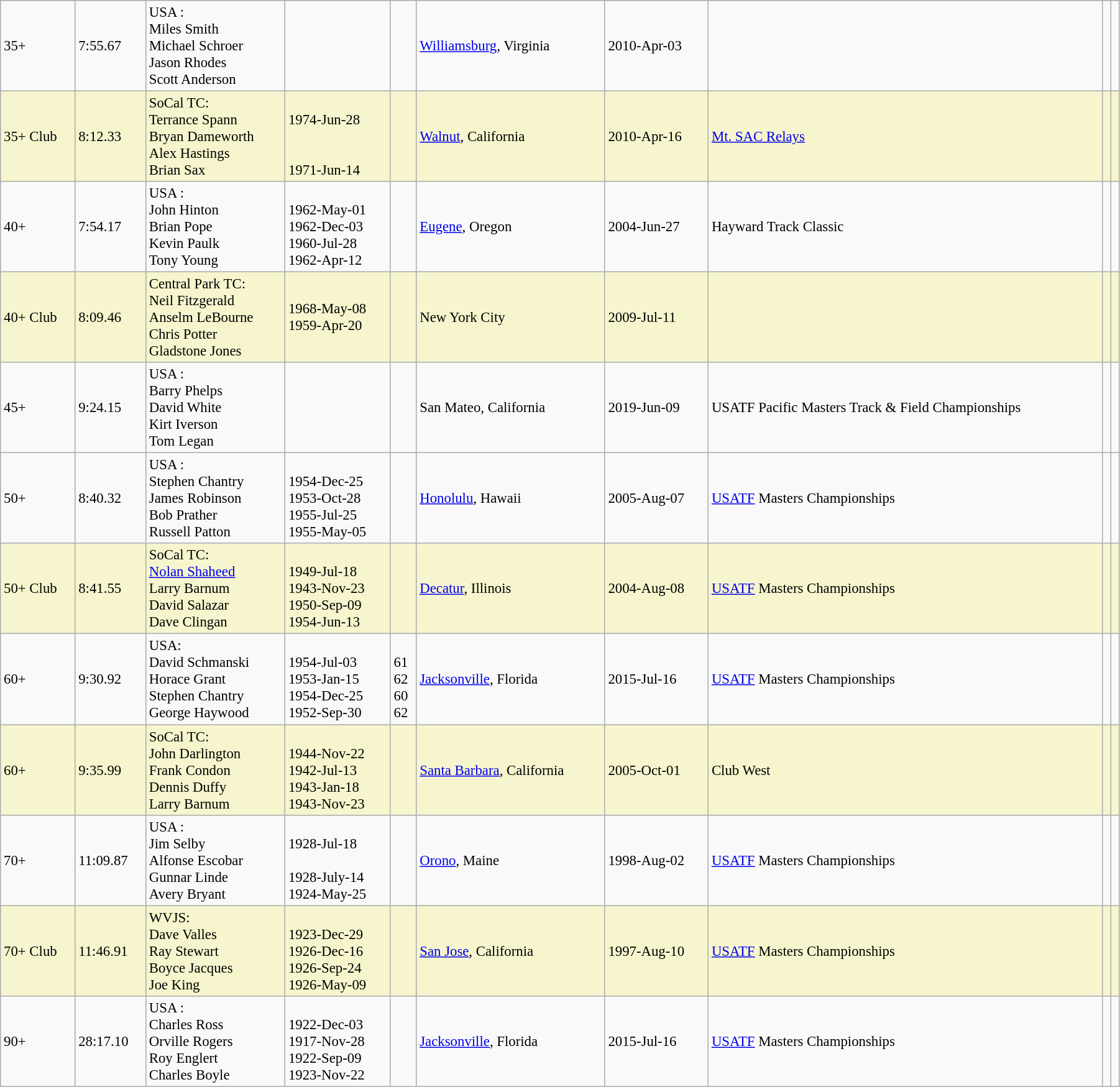<table class="wikitable" style="font-size:95%; width: 95%">
<tr>
<td>35+</td>
<td>7:55.67</td>
<td>USA :<br>Miles Smith<br>Michael Schroer<br>Jason Rhodes<br>Scott Anderson</td>
<td><br><br><br><br></td>
<td></td>
<td><a href='#'>Williamsburg</a>, Virginia</td>
<td>2010-Apr-03</td>
<td></td>
<td></td>
<td></td>
</tr>
<tr style="background:#f6F5CE;">
<td>35+ Club</td>
<td>8:12.33</td>
<td>SoCal TC:<br>Terrance Spann<br>Bryan Dameworth<br>Alex Hastings<br>Brian Sax</td>
<td><br>1974-Jun-28<br><br><br>1971-Jun-14</td>
<td></td>
<td><a href='#'>Walnut</a>, California</td>
<td>2010-Apr-16</td>
<td><a href='#'>Mt. SAC Relays</a></td>
<td></td>
<td></td>
</tr>
<tr>
<td>40+</td>
<td>7:54.17</td>
<td>USA :<br>John Hinton<br>Brian Pope<br>Kevin Paulk<br>Tony Young</td>
<td><br>1962-May-01<br>1962-Dec-03<br>1960-Jul-28<br>1962-Apr-12</td>
<td></td>
<td><a href='#'>Eugene</a>, Oregon</td>
<td>2004-Jun-27</td>
<td>Hayward Track Classic</td>
<td></td>
<td></td>
</tr>
<tr style="background:#f6F5CE;">
<td>40+ Club</td>
<td>8:09.46</td>
<td>Central Park TC:<br>Neil Fitzgerald<br>Anselm LeBourne<br>Chris Potter<br>Gladstone Jones</td>
<td><br>1968-May-08<br>1959-Apr-20<br><br></td>
<td></td>
<td>New York City</td>
<td>2009-Jul-11</td>
<td></td>
<td></td>
<td></td>
</tr>
<tr>
<td>45+</td>
<td>9:24.15</td>
<td>USA :<br>Barry Phelps<br>David White<br>Kirt Iverson<br>Tom Legan</td>
<td></td>
<td></td>
<td>San Mateo, California</td>
<td>2019-Jun-09</td>
<td>USATF Pacific Masters Track & Field Championships</td>
<td></td>
<td></td>
</tr>
<tr>
<td>50+</td>
<td>8:40.32</td>
<td>USA :<br>Stephen Chantry<br>James Robinson<br>Bob Prather<br>Russell Patton</td>
<td><br>1954-Dec-25<br>1953-Oct-28<br>1955-Jul-25<br>1955-May-05</td>
<td></td>
<td><a href='#'>Honolulu</a>, Hawaii</td>
<td>2005-Aug-07</td>
<td><a href='#'>USATF</a> Masters Championships</td>
<td></td>
<td></td>
</tr>
<tr style="background:#f6F5CE;">
<td>50+ Club</td>
<td>8:41.55</td>
<td>SoCal TC:<br><a href='#'>Nolan Shaheed</a><br>Larry Barnum<br>David Salazar<br>Dave Clingan</td>
<td><br>1949-Jul-18<br>1943-Nov-23<br>1950-Sep-09<br>1954-Jun-13</td>
<td></td>
<td><a href='#'>Decatur</a>, Illinois</td>
<td>2004-Aug-08</td>
<td><a href='#'>USATF</a> Masters Championships</td>
<td></td>
<td></td>
</tr>
<tr>
<td>60+</td>
<td>9:30.92</td>
<td>USA:<br>David Schmanski<br>Horace Grant<br>Stephen Chantry<br>George Haywood</td>
<td><br>1954-Jul-03<br>1953-Jan-15<br>1954-Dec-25<br>1952-Sep-30</td>
<td><br>61<br>62<br>60<br>62</td>
<td><a href='#'>Jacksonville</a>, Florida</td>
<td>2015-Jul-16</td>
<td><a href='#'>USATF</a> Masters Championships</td>
<td></td>
<td></td>
</tr>
<tr style="background:#f6F5CE;">
<td>60+</td>
<td>9:35.99</td>
<td>SoCal TC:<br>John Darlington<br>Frank Condon<br>Dennis Duffy<br>Larry Barnum</td>
<td><br>1944-Nov-22<br>1942-Jul-13<br>1943-Jan-18<br>1943-Nov-23</td>
<td></td>
<td><a href='#'>Santa Barbara</a>, California</td>
<td>2005-Oct-01</td>
<td>Club West</td>
<td></td>
<td></td>
</tr>
<tr>
<td>70+</td>
<td>11:09.87</td>
<td>USA :<br>Jim Selby<br>Alfonse Escobar<br>Gunnar Linde<br>Avery Bryant</td>
<td><br>1928-Jul-18<br><br>1928-July-14<br>1924-May-25</td>
<td></td>
<td><a href='#'>Orono</a>, Maine</td>
<td>1998-Aug-02</td>
<td><a href='#'>USATF</a> Masters Championships</td>
<td></td>
<td></td>
</tr>
<tr style="background:#f6F5CE;">
<td>70+ Club</td>
<td>11:46.91</td>
<td>WVJS:<br>Dave Valles<br>Ray Stewart<br>Boyce Jacques<br>Joe King</td>
<td><br>1923-Dec-29<br>1926-Dec-16<br>1926-Sep-24<br>1926-May-09</td>
<td></td>
<td><a href='#'>San Jose</a>, California</td>
<td>1997-Aug-10</td>
<td><a href='#'>USATF</a> Masters Championships</td>
<td></td>
<td></td>
</tr>
<tr>
<td>90+</td>
<td>28:17.10</td>
<td>USA :<br>Charles Ross<br>Orville Rogers<br>Roy Englert<br>Charles Boyle</td>
<td><br>1922-Dec-03<br>1917-Nov-28<br>1922-Sep-09<br>1923-Nov-22</td>
<td></td>
<td><a href='#'>Jacksonville</a>, Florida</td>
<td>2015-Jul-16</td>
<td><a href='#'>USATF</a> Masters Championships</td>
<td></td>
<td></td>
</tr>
</table>
